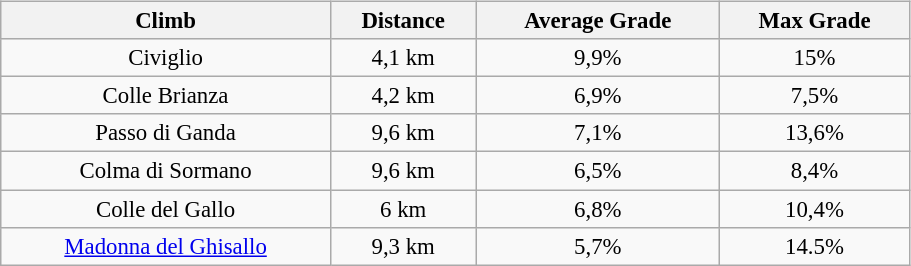<table class="wikitable" style="text-align:center; font-size:95%;" align="left" width="48%">
<tr>
<th>Climb</th>
<th>Distance</th>
<th>Average Grade</th>
<th>Max Grade</th>
</tr>
<tr>
<td>Civiglio</td>
<td>4,1 km</td>
<td>9,9%</td>
<td>15%</td>
</tr>
<tr>
<td>Colle Brianza</td>
<td>4,2 km</td>
<td>6,9%</td>
<td>7,5%</td>
</tr>
<tr>
<td>Passo di Ganda</td>
<td>9,6 km</td>
<td>7,1%</td>
<td>13,6%</td>
</tr>
<tr>
<td>Colma di Sormano</td>
<td>9,6 km</td>
<td>6,5%</td>
<td>8,4%</td>
</tr>
<tr>
<td>Colle del Gallo</td>
<td>6 km</td>
<td>6,8%</td>
<td>10,4%</td>
</tr>
<tr>
<td><a href='#'>Madonna del Ghisallo</a></td>
<td>9,3 km</td>
<td>5,7%</td>
<td>14.5%</td>
</tr>
</table>
